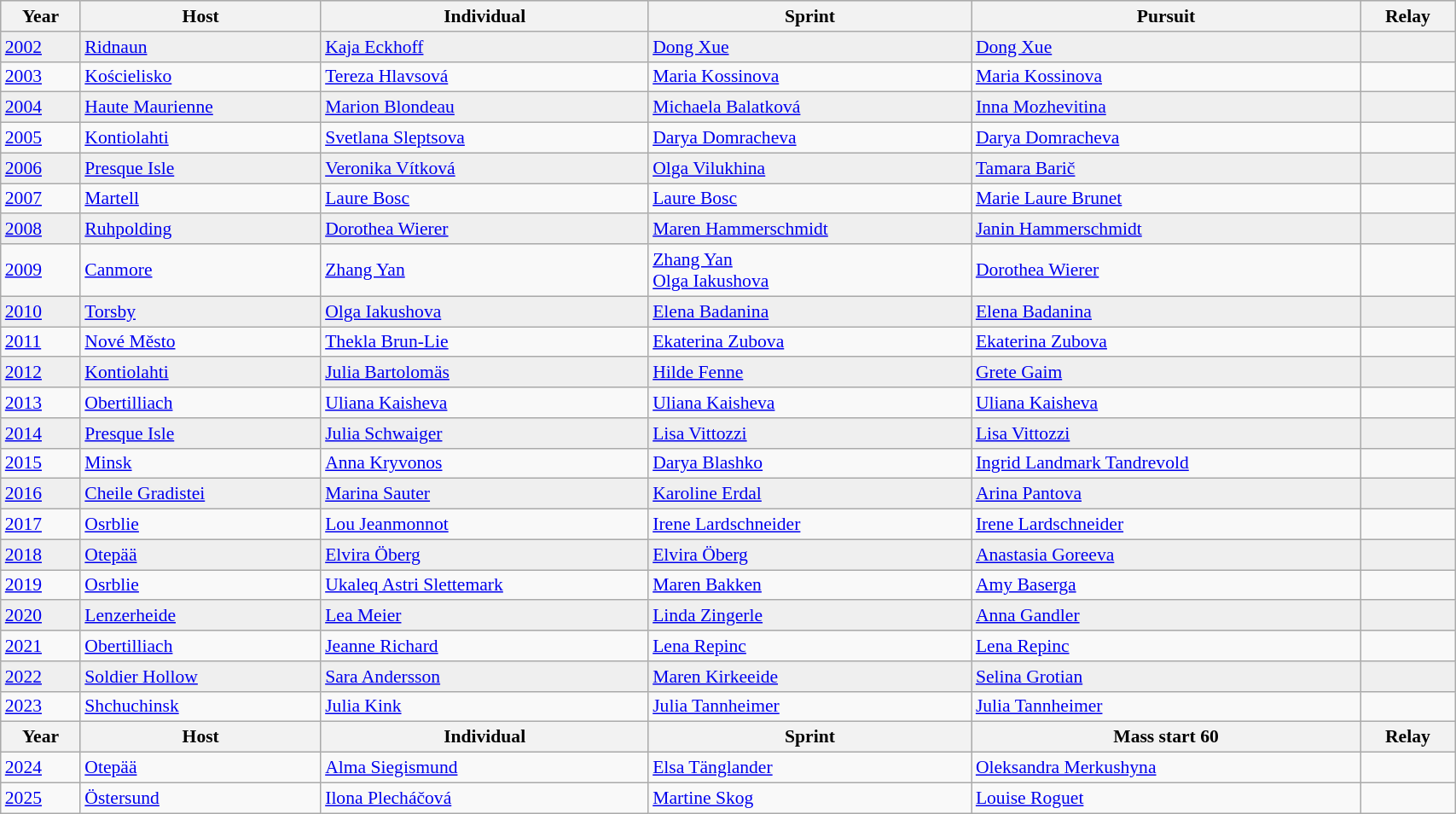<table class="wikitable" style="font-size:90%; width:90%;">
<tr style="background:#e0e0e0;">
<th rowspan=1>Year</th>
<th rowspan=1>Host</th>
<th>Individual</th>
<th>Sprint</th>
<th>Pursuit</th>
<th>Relay</th>
</tr>
<tr style="background:#efefef;">
<td><a href='#'>2002</a></td>
<td> <a href='#'>Ridnaun</a></td>
<td> <a href='#'>Kaja Eckhoff</a></td>
<td> <a href='#'>Dong Xue</a></td>
<td> <a href='#'>Dong Xue</a></td>
<td></td>
</tr>
<tr>
<td><a href='#'>2003</a></td>
<td> <a href='#'>Kościelisko</a></td>
<td> <a href='#'>Tereza Hlavsová</a></td>
<td> <a href='#'>Maria Kossinova</a></td>
<td> <a href='#'>Maria Kossinova</a></td>
<td></td>
</tr>
<tr style="background:#efefef;">
<td><a href='#'>2004</a></td>
<td> <a href='#'>Haute Maurienne</a></td>
<td> <a href='#'>Marion Blondeau</a></td>
<td> <a href='#'>Michaela Balatková</a></td>
<td> <a href='#'>Inna Mozhevitina</a></td>
<td></td>
</tr>
<tr>
<td><a href='#'>2005</a></td>
<td> <a href='#'>Kontiolahti</a></td>
<td> <a href='#'>Svetlana Sleptsova</a></td>
<td> <a href='#'>Darya Domracheva</a></td>
<td> <a href='#'>Darya Domracheva</a></td>
<td></td>
</tr>
<tr style="background:#efefef;">
<td><a href='#'>2006</a></td>
<td> <a href='#'>Presque Isle</a></td>
<td> <a href='#'>Veronika Vítková</a></td>
<td> <a href='#'>Olga Vilukhina</a></td>
<td> <a href='#'>Tamara Barič</a></td>
<td></td>
</tr>
<tr>
<td><a href='#'>2007</a></td>
<td> <a href='#'>Martell</a></td>
<td> <a href='#'>Laure Bosc</a></td>
<td> <a href='#'>Laure Bosc</a></td>
<td> <a href='#'>Marie Laure Brunet</a></td>
<td></td>
</tr>
<tr style="background:#efefef;">
<td><a href='#'>2008</a></td>
<td> <a href='#'>Ruhpolding</a></td>
<td> <a href='#'>Dorothea Wierer</a></td>
<td> <a href='#'>Maren Hammerschmidt</a></td>
<td> <a href='#'>Janin Hammerschmidt</a></td>
<td></td>
</tr>
<tr>
<td><a href='#'>2009</a></td>
<td> <a href='#'>Canmore</a></td>
<td> <a href='#'>Zhang Yan</a></td>
<td> <a href='#'>Zhang Yan</a><br> <a href='#'>Olga Iakushova</a></td>
<td> <a href='#'>Dorothea Wierer</a></td>
<td></td>
</tr>
<tr style="background:#efefef;">
<td><a href='#'>2010</a></td>
<td> <a href='#'>Torsby</a></td>
<td> <a href='#'>Olga Iakushova</a></td>
<td> <a href='#'>Elena Badanina</a></td>
<td> <a href='#'>Elena Badanina</a></td>
<td></td>
</tr>
<tr>
<td><a href='#'>2011</a></td>
<td> <a href='#'>Nové Město</a></td>
<td> <a href='#'>Thekla Brun-Lie</a></td>
<td> <a href='#'>Ekaterina Zubova</a></td>
<td> <a href='#'>Ekaterina Zubova</a></td>
<td></td>
</tr>
<tr style="background:#efefef;">
<td><a href='#'>2012</a></td>
<td> <a href='#'>Kontiolahti</a></td>
<td> <a href='#'>Julia Bartolomäs</a></td>
<td> <a href='#'>Hilde Fenne</a></td>
<td> <a href='#'>Grete Gaim</a></td>
<td></td>
</tr>
<tr>
<td><a href='#'>2013</a></td>
<td> <a href='#'>Obertilliach</a></td>
<td> <a href='#'>Uliana Kaisheva</a></td>
<td> <a href='#'>Uliana Kaisheva</a></td>
<td> <a href='#'>Uliana Kaisheva</a></td>
<td></td>
</tr>
<tr style="background:#efefef;">
<td><a href='#'>2014</a></td>
<td> <a href='#'>Presque Isle</a></td>
<td> <a href='#'>Julia Schwaiger</a></td>
<td> <a href='#'>Lisa Vittozzi</a></td>
<td> <a href='#'>Lisa Vittozzi</a></td>
<td></td>
</tr>
<tr>
<td><a href='#'>2015</a></td>
<td> <a href='#'>Minsk</a></td>
<td> <a href='#'>Anna Kryvonos</a></td>
<td> <a href='#'>Darya Blashko</a></td>
<td> <a href='#'>Ingrid Landmark Tandrevold</a></td>
<td></td>
</tr>
<tr style="background:#efefef;">
<td><a href='#'>2016</a></td>
<td> <a href='#'>Cheile Gradistei</a></td>
<td> <a href='#'>Marina Sauter</a></td>
<td> <a href='#'>Karoline Erdal</a></td>
<td> <a href='#'>Arina Pantova</a></td>
<td></td>
</tr>
<tr>
<td><a href='#'>2017</a></td>
<td> <a href='#'>Osrblie</a></td>
<td> <a href='#'>Lou Jeanmonnot</a></td>
<td> <a href='#'>Irene Lardschneider</a></td>
<td> <a href='#'>Irene Lardschneider</a></td>
<td></td>
</tr>
<tr style="background:#efefef;">
<td><a href='#'>2018</a></td>
<td> <a href='#'>Otepää</a></td>
<td> <a href='#'>Elvira Öberg</a></td>
<td> <a href='#'>Elvira Öberg</a></td>
<td> <a href='#'>Anastasia Goreeva</a></td>
<td></td>
</tr>
<tr>
<td><a href='#'>2019</a></td>
<td> <a href='#'>Osrblie</a></td>
<td> <a href='#'>Ukaleq Astri Slettemark</a></td>
<td> <a href='#'>Maren Bakken</a></td>
<td> <a href='#'>Amy Baserga</a></td>
<td></td>
</tr>
<tr style="background:#efefef;">
<td><a href='#'>2020</a></td>
<td> <a href='#'>Lenzerheide</a></td>
<td> <a href='#'>Lea Meier</a></td>
<td> <a href='#'>Linda Zingerle</a></td>
<td> <a href='#'>Anna Gandler</a></td>
<td></td>
</tr>
<tr>
<td><a href='#'>2021</a></td>
<td> <a href='#'>Obertilliach</a></td>
<td> <a href='#'>Jeanne Richard</a></td>
<td> <a href='#'>Lena Repinc</a></td>
<td> <a href='#'>Lena Repinc</a></td>
<td></td>
</tr>
<tr style="background:#efefef;">
<td><a href='#'>2022</a></td>
<td> <a href='#'>Soldier Hollow</a></td>
<td> <a href='#'>Sara Andersson</a></td>
<td> <a href='#'>Maren Kirkeeide</a></td>
<td> <a href='#'>Selina Grotian</a></td>
<td></td>
</tr>
<tr>
<td><a href='#'>2023</a></td>
<td> <a href='#'>Shchuchinsk</a></td>
<td> <a href='#'>Julia Kink</a></td>
<td> <a href='#'>Julia Tannheimer</a></td>
<td> <a href='#'>Julia Tannheimer</a></td>
<td></td>
</tr>
<tr style="background:#e0e0e0;">
<th rowspan=1>Year</th>
<th rowspan=1>Host</th>
<th>Individual</th>
<th>Sprint</th>
<th>Mass start 60</th>
<th>Relay</th>
</tr>
<tr>
<td><a href='#'>2024</a></td>
<td> <a href='#'>Otepää</a></td>
<td> <a href='#'>Alma Siegismund</a></td>
<td> <a href='#'>Elsa Tänglander</a></td>
<td> <a href='#'>Oleksandra Merkushyna</a></td>
<td></td>
</tr>
<tr>
<td><a href='#'>2025</a></td>
<td> <a href='#'>Östersund</a></td>
<td> <a href='#'>Ilona Plecháčová</a></td>
<td> <a href='#'>Martine Skog</a></td>
<td> <a href='#'>Louise Roguet</a></td>
<td></td>
</tr>
</table>
